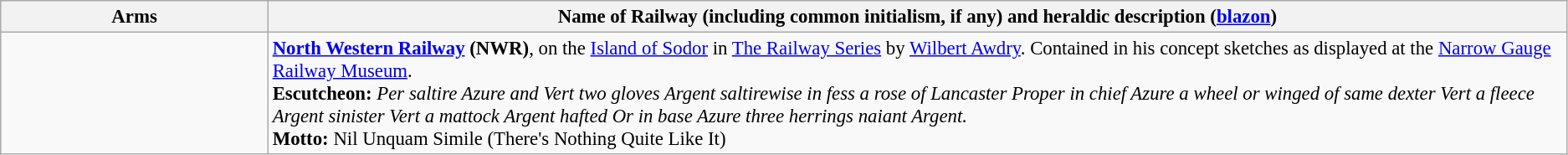<table class=wikitable style=font-size:95%>
<tr style="vertical-align:top; text-align:center;">
<th style="width:206px;">Arms</th>
<th>Name of Railway (including common initialism, if any) and heraldic description (<a href='#'>blazon</a>)</th>
</tr>
<tr valign=top>
<td align=center></td>
<td><strong><a href='#'>North Western Railway</a> (NWR)</strong>, on the <a href='#'>Island of Sodor</a> in <a href='#'>The Railway Series</a> by <a href='#'>Wilbert Awdry</a>. Contained in his concept sketches as displayed at the <a href='#'>Narrow Gauge Railway Museum</a>.<br><strong>Escutcheon:</strong> <em>Per saltire Azure and Vert two gloves Argent saltirewise in fess a rose of Lancaster Proper in chief Azure a wheel or winged of same dexter Vert a fleece Argent sinister Vert a mattock Argent hafted Or in base Azure three herrings naiant Argent.</em><br>
<strong>Motto:</strong> Nil Unquam Simile (There's Nothing Quite Like It)</td>
</tr>
</table>
